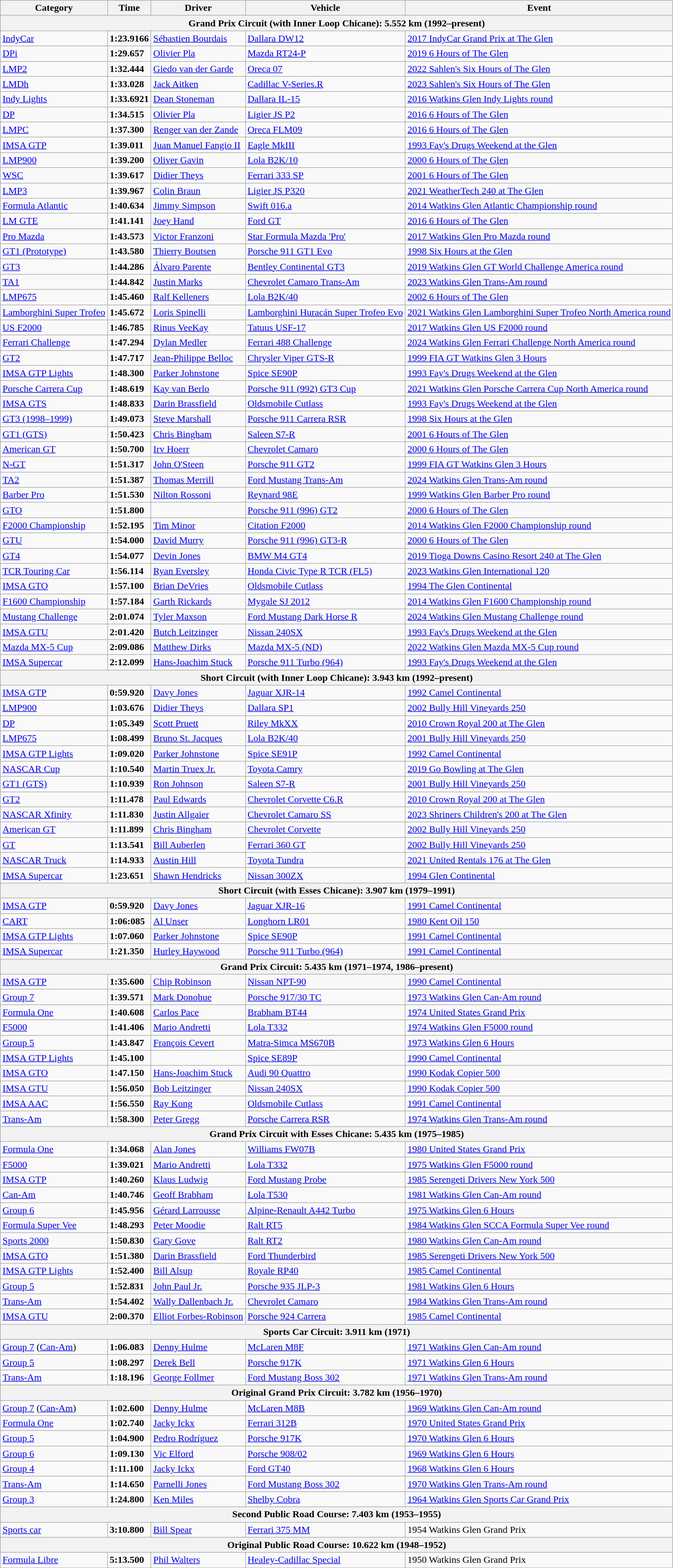<table class="wikitable">
<tr>
<th>Category</th>
<th>Time</th>
<th>Driver</th>
<th>Vehicle</th>
<th>Event</th>
</tr>
<tr>
<th colspan=5>Grand Prix Circuit (with Inner Loop Chicane): 5.552 km (1992–present)</th>
</tr>
<tr>
<td><a href='#'>IndyCar</a></td>
<td><strong>1:23.9166</strong></td>
<td><a href='#'>Sébastien Bourdais</a></td>
<td><a href='#'>Dallara DW12</a></td>
<td><a href='#'>2017 IndyCar Grand Prix at The Glen</a></td>
</tr>
<tr>
<td><a href='#'>DPi</a></td>
<td><strong>1:29.657</strong></td>
<td><a href='#'>Olivier Pla</a></td>
<td><a href='#'>Mazda RT24-P</a></td>
<td><a href='#'>2019 6 Hours of The Glen</a></td>
</tr>
<tr>
<td><a href='#'>LMP2</a></td>
<td><strong>1:32.444</strong></td>
<td><a href='#'>Giedo van der Garde</a></td>
<td><a href='#'>Oreca 07</a></td>
<td><a href='#'>2022 Sahlen's Six Hours of The Glen</a></td>
</tr>
<tr>
<td><a href='#'>LMDh</a></td>
<td><strong>1:33.028</strong></td>
<td><a href='#'>Jack Aitken</a></td>
<td><a href='#'>Cadillac V-Series.R</a></td>
<td><a href='#'>2023 Sahlen's Six Hours of The Glen</a></td>
</tr>
<tr>
<td><a href='#'>Indy Lights</a></td>
<td><strong>1:33.6921</strong></td>
<td><a href='#'>Dean Stoneman</a></td>
<td><a href='#'>Dallara IL-15</a></td>
<td><a href='#'>2016 Watkins Glen Indy Lights round</a></td>
</tr>
<tr>
<td><a href='#'>DP</a></td>
<td><strong>1:34.515</strong></td>
<td><a href='#'>Olivier Pla</a></td>
<td><a href='#'>Ligier JS P2</a></td>
<td><a href='#'>2016 6 Hours of The Glen</a></td>
</tr>
<tr>
<td><a href='#'>LMPC</a></td>
<td><strong>1:37.300</strong></td>
<td><a href='#'>Renger van der Zande</a></td>
<td><a href='#'>Oreca FLM09</a></td>
<td><a href='#'>2016 6 Hours of The Glen</a></td>
</tr>
<tr>
<td><a href='#'>IMSA GTP</a></td>
<td><strong>1:39.011</strong></td>
<td><a href='#'>Juan Manuel Fangio II</a></td>
<td><a href='#'>Eagle MkIII</a></td>
<td><a href='#'>1993 Fay's Drugs Weekend at the Glen</a></td>
</tr>
<tr>
<td><a href='#'>LMP900</a></td>
<td><strong>1:39.200</strong></td>
<td><a href='#'>Oliver Gavin</a></td>
<td><a href='#'>Lola B2K/10</a></td>
<td><a href='#'>2000 6 Hours of The Glen</a></td>
</tr>
<tr>
<td><a href='#'>WSC</a></td>
<td><strong>1:39.617</strong></td>
<td><a href='#'>Didier Theys</a></td>
<td><a href='#'>Ferrari 333 SP</a></td>
<td><a href='#'>2001 6 Hours of The Glen</a></td>
</tr>
<tr>
<td><a href='#'>LMP3</a></td>
<td><strong>1:39.967</strong></td>
<td><a href='#'>Colin Braun</a></td>
<td><a href='#'>Ligier JS P320</a></td>
<td><a href='#'>2021 WeatherTech 240 at The Glen</a></td>
</tr>
<tr>
<td><a href='#'>Formula Atlantic</a></td>
<td><strong>1:40.634</strong></td>
<td><a href='#'>Jimmy Simpson</a></td>
<td><a href='#'>Swift 016.a</a></td>
<td><a href='#'>2014 Watkins Glen Atlantic Championship round</a></td>
</tr>
<tr>
<td><a href='#'>LM GTE</a></td>
<td><strong>1:41.141</strong></td>
<td><a href='#'>Joey Hand</a></td>
<td><a href='#'>Ford GT</a></td>
<td><a href='#'>2016 6 Hours of The Glen</a></td>
</tr>
<tr>
<td><a href='#'>Pro Mazda</a></td>
<td><strong>1:43.573</strong></td>
<td><a href='#'>Victor Franzoni</a></td>
<td><a href='#'>Star Formula Mazda 'Pro'</a></td>
<td><a href='#'>2017 Watkins Glen Pro Mazda round</a></td>
</tr>
<tr>
<td><a href='#'>GT1 (Prototype)</a></td>
<td><strong>1:43.580</strong></td>
<td><a href='#'>Thierry Boutsen</a></td>
<td><a href='#'>Porsche 911 GT1 Evo</a></td>
<td><a href='#'>1998 Six Hours at the Glen</a></td>
</tr>
<tr>
<td><a href='#'>GT3</a></td>
<td><strong>1:44.286</strong></td>
<td><a href='#'>Álvaro Parente</a></td>
<td><a href='#'>Bentley Continental GT3</a></td>
<td><a href='#'>2019 Watkins Glen GT World Challenge America round</a></td>
</tr>
<tr>
<td><a href='#'>TA1</a></td>
<td><strong>1:44.842</strong></td>
<td><a href='#'>Justin Marks</a></td>
<td><a href='#'>Chevrolet Camaro Trans-Am</a></td>
<td><a href='#'>2023 Watkins Glen Trans-Am round</a></td>
</tr>
<tr>
<td><a href='#'>LMP675</a></td>
<td><strong>1:45.460</strong></td>
<td><a href='#'>Ralf Kelleners</a></td>
<td><a href='#'>Lola B2K/40</a></td>
<td><a href='#'>2002 6 Hours of The Glen</a></td>
</tr>
<tr>
<td><a href='#'>Lamborghini Super Trofeo</a></td>
<td><strong>1:45.672</strong></td>
<td><a href='#'>Loris Spinelli</a></td>
<td><a href='#'>Lamborghini Huracán Super Trofeo Evo</a></td>
<td><a href='#'>2021 Watkins Glen Lamborghini Super Trofeo North America round</a></td>
</tr>
<tr>
<td><a href='#'>US F2000</a></td>
<td><strong>1:46.785</strong></td>
<td><a href='#'>Rinus VeeKay</a></td>
<td><a href='#'>Tatuus USF-17</a></td>
<td><a href='#'>2017 Watkins Glen US F2000 round</a></td>
</tr>
<tr>
<td><a href='#'>Ferrari Challenge</a></td>
<td><strong>1:47.294</strong></td>
<td><a href='#'>Dylan Medler</a></td>
<td><a href='#'>Ferrari 488 Challenge</a></td>
<td><a href='#'>2024 Watkins Glen Ferrari Challenge North America round</a></td>
</tr>
<tr>
<td><a href='#'>GT2</a></td>
<td><strong>1:47.717</strong></td>
<td><a href='#'>Jean-Philippe Belloc</a></td>
<td><a href='#'>Chrysler Viper GTS-R</a></td>
<td><a href='#'>1999 FIA GT Watkins Glen 3 Hours</a></td>
</tr>
<tr>
<td><a href='#'>IMSA GTP Lights</a></td>
<td><strong>1:48.300</strong></td>
<td><a href='#'>Parker Johnstone</a></td>
<td><a href='#'>Spice SE90P</a></td>
<td><a href='#'>1993 Fay's Drugs Weekend at the Glen</a></td>
</tr>
<tr>
<td><a href='#'>Porsche Carrera Cup</a></td>
<td><strong>1:48.619</strong></td>
<td><a href='#'>Kay van Berlo</a></td>
<td><a href='#'>Porsche 911 (992) GT3 Cup</a></td>
<td><a href='#'>2021 Watkins Glen Porsche Carrera Cup North America round</a></td>
</tr>
<tr>
<td><a href='#'>IMSA GTS</a></td>
<td><strong>1:48.833</strong></td>
<td><a href='#'>Darin Brassfield</a></td>
<td><a href='#'>Oldsmobile Cutlass</a></td>
<td><a href='#'>1993 Fay's Drugs Weekend at the Glen</a></td>
</tr>
<tr>
<td><a href='#'>GT3 (1998–1999)</a></td>
<td><strong>1:49.073</strong></td>
<td><a href='#'>Steve Marshall</a></td>
<td><a href='#'>Porsche 911 Carrera RSR</a></td>
<td><a href='#'>1998 Six Hours at the Glen</a></td>
</tr>
<tr>
<td><a href='#'>GT1 (GTS)</a></td>
<td><strong>1:50.423</strong></td>
<td><a href='#'>Chris Bingham</a></td>
<td><a href='#'>Saleen S7-R</a></td>
<td><a href='#'>2001 6 Hours of The Glen</a></td>
</tr>
<tr>
<td><a href='#'>American GT</a></td>
<td><strong>1:50.700</strong></td>
<td><a href='#'>Irv Hoerr</a></td>
<td><a href='#'>Chevrolet Camaro</a></td>
<td><a href='#'>2000 6 Hours of The Glen</a></td>
</tr>
<tr>
<td><a href='#'>N-GT</a></td>
<td><strong>1:51.317</strong></td>
<td><a href='#'>John O'Steen</a></td>
<td><a href='#'>Porsche 911 GT2</a></td>
<td><a href='#'>1999 FIA GT Watkins Glen 3 Hours</a></td>
</tr>
<tr>
<td><a href='#'>TA2</a></td>
<td><strong>1:51.387</strong></td>
<td><a href='#'>Thomas Merrill</a></td>
<td><a href='#'>Ford Mustang Trans-Am</a></td>
<td><a href='#'>2024 Watkins Glen Trans-Am round</a></td>
</tr>
<tr>
<td><a href='#'>Barber Pro</a></td>
<td><strong>1:51.530</strong></td>
<td><a href='#'>Nilton Rossoni</a></td>
<td><a href='#'>Reynard 98E</a></td>
<td><a href='#'>1999 Watkins Glen Barber Pro round</a></td>
</tr>
<tr>
<td><a href='#'>GTO</a></td>
<td><strong>1:51.800</strong></td>
<td></td>
<td><a href='#'>Porsche 911 (996) GT2</a></td>
<td><a href='#'>2000 6 Hours of The Glen</a></td>
</tr>
<tr>
<td><a href='#'>F2000 Championship</a></td>
<td><strong>1:52.195</strong></td>
<td><a href='#'>Tim Minor</a></td>
<td><a href='#'>Citation F2000</a></td>
<td><a href='#'>2014 Watkins Glen F2000 Championship round</a></td>
</tr>
<tr>
<td><a href='#'>GTU</a></td>
<td><strong>1:54.000</strong></td>
<td><a href='#'>David Murry</a></td>
<td><a href='#'>Porsche 911 (996) GT3-R</a></td>
<td><a href='#'>2000 6 Hours of The Glen</a></td>
</tr>
<tr>
<td><a href='#'>GT4</a></td>
<td><strong>1:54.077</strong></td>
<td><a href='#'>Devin Jones</a></td>
<td><a href='#'>BMW M4 GT4</a></td>
<td><a href='#'>2019 Tioga Downs Casino Resort 240 at The Glen</a></td>
</tr>
<tr>
<td><a href='#'>TCR Touring Car</a></td>
<td><strong>1:56.114</strong></td>
<td><a href='#'>Ryan Eversley</a></td>
<td><a href='#'>Honda Civic Type R TCR (FL5)</a></td>
<td><a href='#'>2023 Watkins Glen International 120</a></td>
</tr>
<tr>
<td><a href='#'>IMSA GTO</a></td>
<td><strong>1:57.100</strong></td>
<td><a href='#'>Brian DeVries</a></td>
<td><a href='#'>Oldsmobile Cutlass</a></td>
<td><a href='#'>1994 The Glen Continental</a></td>
</tr>
<tr>
<td><a href='#'>F1600 Championship</a></td>
<td><strong>1:57.184</strong></td>
<td><a href='#'>Garth Rickards</a></td>
<td><a href='#'>Mygale SJ 2012</a></td>
<td><a href='#'>2014 Watkins Glen F1600 Championship round</a></td>
</tr>
<tr>
<td><a href='#'>Mustang Challenge</a></td>
<td><strong>2:01.074</strong></td>
<td><a href='#'>Tyler Maxson</a></td>
<td><a href='#'>Ford Mustang Dark Horse R</a></td>
<td><a href='#'>2024 Watkins Glen Mustang Challenge round</a></td>
</tr>
<tr>
<td><a href='#'>IMSA GTU</a></td>
<td><strong>2:01.420</strong></td>
<td><a href='#'>Butch Leitzinger</a></td>
<td><a href='#'>Nissan 240SX</a></td>
<td><a href='#'>1993 Fay's Drugs Weekend at the Glen</a></td>
</tr>
<tr>
<td><a href='#'>Mazda MX-5 Cup</a></td>
<td><strong>2:09.086</strong></td>
<td><a href='#'>Matthew Dirks</a></td>
<td><a href='#'>Mazda MX-5 (ND)</a></td>
<td><a href='#'>2022 Watkins Glen Mazda MX-5 Cup round</a></td>
</tr>
<tr>
<td><a href='#'>IMSA Supercar</a></td>
<td><strong>2:12.099</strong></td>
<td><a href='#'>Hans-Joachim Stuck</a></td>
<td><a href='#'>Porsche 911 Turbo (964)</a></td>
<td><a href='#'>1993 Fay's Drugs Weekend at the Glen</a></td>
</tr>
<tr>
<th colspan=5>Short Circuit (with Inner Loop Chicane): 3.943 km (1992–present)</th>
</tr>
<tr>
<td><a href='#'>IMSA GTP</a></td>
<td><strong>0:59.920</strong></td>
<td><a href='#'>Davy Jones</a></td>
<td><a href='#'>Jaguar XJR-14</a></td>
<td><a href='#'>1992 Camel Continental</a></td>
</tr>
<tr>
<td><a href='#'>LMP900</a></td>
<td><strong>1:03.676</strong></td>
<td><a href='#'>Didier Theys</a></td>
<td><a href='#'>Dallara SP1</a></td>
<td><a href='#'>2002 Bully Hill Vineyards 250</a></td>
</tr>
<tr>
<td><a href='#'>DP</a></td>
<td><strong>1:05.349</strong></td>
<td><a href='#'>Scott Pruett</a></td>
<td><a href='#'>Riley MkXX</a></td>
<td><a href='#'>2010 Crown Royal 200 at The Glen</a></td>
</tr>
<tr>
<td><a href='#'>LMP675</a></td>
<td><strong>1:08.499</strong></td>
<td><a href='#'>Bruno St. Jacques</a></td>
<td><a href='#'>Lola B2K/40</a></td>
<td><a href='#'>2001 Bully Hill Vineyards 250</a></td>
</tr>
<tr>
<td><a href='#'>IMSA GTP Lights</a></td>
<td><strong>1:09.020</strong></td>
<td><a href='#'>Parker Johnstone</a></td>
<td><a href='#'>Spice SE91P</a></td>
<td><a href='#'>1992 Camel Continental</a></td>
</tr>
<tr>
<td><a href='#'>NASCAR Cup</a></td>
<td><strong>1:10.540</strong></td>
<td><a href='#'>Martin Truex Jr.</a></td>
<td><a href='#'>Toyota Camry</a></td>
<td><a href='#'>2019 Go Bowling at The Glen</a></td>
</tr>
<tr>
<td><a href='#'>GT1 (GTS)</a></td>
<td><strong>1:10.939</strong></td>
<td><a href='#'>Ron Johnson</a></td>
<td><a href='#'>Saleen S7-R</a></td>
<td><a href='#'>2001 Bully Hill Vineyards 250</a></td>
</tr>
<tr>
<td><a href='#'>GT2</a></td>
<td><strong>1:11.478</strong></td>
<td><a href='#'>Paul Edwards</a></td>
<td><a href='#'>Chevrolet Corvette C6.R</a></td>
<td><a href='#'>2010 Crown Royal 200 at The Glen</a></td>
</tr>
<tr>
<td><a href='#'>NASCAR Xfinity</a></td>
<td><strong>1:11.830</strong></td>
<td><a href='#'>Justin Allgaier</a></td>
<td><a href='#'>Chevrolet Camaro SS</a></td>
<td><a href='#'>2023 Shriners Children's 200 at The Glen</a></td>
</tr>
<tr>
<td><a href='#'>American GT</a></td>
<td><strong>1:11.899</strong></td>
<td><a href='#'>Chris Bingham</a></td>
<td><a href='#'>Chevrolet Corvette</a></td>
<td><a href='#'>2002 Bully Hill Vineyards 250</a></td>
</tr>
<tr>
<td><a href='#'>GT</a></td>
<td><strong>1:13.541</strong></td>
<td><a href='#'>Bill Auberlen</a></td>
<td><a href='#'>Ferrari 360 GT</a></td>
<td><a href='#'>2002 Bully Hill Vineyards 250</a></td>
</tr>
<tr>
<td><a href='#'>NASCAR Truck</a></td>
<td><strong>1:14.933</strong></td>
<td><a href='#'>Austin Hill</a></td>
<td><a href='#'>Toyota Tundra</a></td>
<td><a href='#'>2021 United Rentals 176 at The Glen</a></td>
</tr>
<tr>
<td><a href='#'>IMSA Supercar</a></td>
<td><strong>1:23.651</strong></td>
<td><a href='#'>Shawn Hendricks</a></td>
<td><a href='#'>Nissan 300ZX</a></td>
<td><a href='#'>1994 Glen Continental</a></td>
</tr>
<tr>
<th colspan=5>Short Circuit (with Esses Chicane): 3.907 km (1979–1991)</th>
</tr>
<tr>
<td><a href='#'>IMSA GTP</a></td>
<td><strong>0:59.920</strong></td>
<td><a href='#'>Davy Jones</a></td>
<td><a href='#'>Jaguar XJR-16</a></td>
<td><a href='#'>1991 Camel Continental</a></td>
</tr>
<tr>
<td><a href='#'>CART</a></td>
<td><strong>1:06:085</strong></td>
<td><a href='#'>Al Unser</a></td>
<td><a href='#'>Longhorn LR01</a></td>
<td><a href='#'>1980 Kent Oil 150</a></td>
</tr>
<tr>
<td><a href='#'>IMSA GTP Lights</a></td>
<td><strong>1:07.060</strong></td>
<td><a href='#'>Parker Johnstone</a></td>
<td><a href='#'>Spice SE90P</a></td>
<td><a href='#'>1991 Camel Continental</a></td>
</tr>
<tr>
<td><a href='#'>IMSA Supercar</a></td>
<td><strong>1:21.350</strong></td>
<td><a href='#'>Hurley Haywood</a></td>
<td><a href='#'>Porsche 911 Turbo (964)</a></td>
<td><a href='#'>1991 Camel Continental</a></td>
</tr>
<tr>
<th colspan=5>Grand Prix Circuit: 5.435 km (1971–1974, 1986–present)</th>
</tr>
<tr>
<td><a href='#'>IMSA GTP</a></td>
<td><strong>1:35.600</strong></td>
<td><a href='#'>Chip Robinson</a></td>
<td><a href='#'>Nissan NPT-90</a></td>
<td><a href='#'>1990 Camel Continental</a></td>
</tr>
<tr>
<td><a href='#'>Group 7</a></td>
<td><strong>1:39.571</strong></td>
<td><a href='#'>Mark Donohue</a></td>
<td><a href='#'>Porsche 917/30 TC</a></td>
<td><a href='#'>1973 Watkins Glen Can-Am round</a></td>
</tr>
<tr>
<td><a href='#'>Formula One</a></td>
<td><strong>1:40.608</strong></td>
<td><a href='#'>Carlos Pace</a></td>
<td><a href='#'>Brabham BT44</a></td>
<td><a href='#'>1974 United States Grand Prix</a></td>
</tr>
<tr>
<td><a href='#'>F5000</a></td>
<td><strong>1:41.406</strong></td>
<td><a href='#'>Mario Andretti</a></td>
<td><a href='#'>Lola T332</a></td>
<td><a href='#'>1974 Watkins Glen F5000 round</a></td>
</tr>
<tr>
<td><a href='#'>Group 5</a></td>
<td><strong>1:43.847</strong></td>
<td><a href='#'>François Cevert</a></td>
<td><a href='#'>Matra-Simca MS670B</a></td>
<td><a href='#'>1973 Watkins Glen 6 Hours</a></td>
</tr>
<tr>
<td><a href='#'>IMSA GTP Lights</a></td>
<td><strong>1:45.100</strong></td>
<td></td>
<td><a href='#'>Spice SE89P</a></td>
<td><a href='#'>1990 Camel Continental</a></td>
</tr>
<tr>
<td><a href='#'>IMSA GTO</a></td>
<td><strong>1:47.150</strong></td>
<td><a href='#'>Hans-Joachim Stuck</a></td>
<td><a href='#'>Audi 90 Quattro</a></td>
<td><a href='#'>1990 Kodak Copier 500</a></td>
</tr>
<tr>
<td><a href='#'>IMSA GTU</a></td>
<td><strong>1:56.050</strong></td>
<td><a href='#'>Bob Leitzinger</a></td>
<td><a href='#'>Nissan 240SX</a></td>
<td><a href='#'>1990 Kodak Copier 500</a></td>
</tr>
<tr>
<td><a href='#'>IMSA AAC</a></td>
<td><strong>1:56.550</strong></td>
<td><a href='#'>Ray Kong</a></td>
<td><a href='#'>Oldsmobile Cutlass</a></td>
<td><a href='#'>1991 Camel Continental</a></td>
</tr>
<tr>
<td><a href='#'>Trans-Am</a></td>
<td><strong>1:58.300</strong></td>
<td><a href='#'>Peter Gregg</a></td>
<td><a href='#'>Porsche Carrera RSR</a></td>
<td><a href='#'>1974 Watkins Glen Trans-Am round</a></td>
</tr>
<tr>
<th colspan=5>Grand Prix Circuit with Esses Chicane: 5.435 km (1975–1985)</th>
</tr>
<tr>
<td><a href='#'>Formula One</a></td>
<td><strong>1:34.068</strong></td>
<td><a href='#'>Alan Jones</a></td>
<td><a href='#'>Williams FW07B</a></td>
<td><a href='#'>1980 United States Grand Prix</a></td>
</tr>
<tr>
<td><a href='#'>F5000</a></td>
<td><strong>1:39.021</strong></td>
<td><a href='#'>Mario Andretti</a></td>
<td><a href='#'>Lola T332</a></td>
<td><a href='#'>1975 Watkins Glen F5000 round</a></td>
</tr>
<tr>
<td><a href='#'>IMSA GTP</a></td>
<td><strong>1:40.260</strong></td>
<td><a href='#'>Klaus Ludwig</a></td>
<td><a href='#'>Ford Mustang Probe</a></td>
<td><a href='#'>1985 Serengeti Drivers New York 500</a></td>
</tr>
<tr>
<td><a href='#'>Can-Am</a></td>
<td><strong>1:40.746</strong></td>
<td><a href='#'>Geoff Brabham</a></td>
<td><a href='#'>Lola T530</a></td>
<td><a href='#'>1981 Watkins Glen Can-Am round</a></td>
</tr>
<tr>
<td><a href='#'>Group 6</a></td>
<td><strong>1:45.956</strong></td>
<td><a href='#'>Gérard Larrousse</a></td>
<td><a href='#'>Alpine-Renault A442 Turbo</a></td>
<td><a href='#'>1975 Watkins Glen 6 Hours</a></td>
</tr>
<tr>
<td><a href='#'>Formula Super Vee</a></td>
<td><strong>1:48.293</strong></td>
<td><a href='#'>Peter Moodie</a></td>
<td><a href='#'>Ralt RT5</a></td>
<td><a href='#'>1984 Watkins Glen SCCA Formula Super Vee round</a></td>
</tr>
<tr>
<td><a href='#'>Sports 2000</a></td>
<td><strong>1:50.830</strong></td>
<td><a href='#'>Gary Gove</a></td>
<td><a href='#'>Ralt RT2</a></td>
<td><a href='#'>1980 Watkins Glen Can-Am round</a></td>
</tr>
<tr>
<td><a href='#'>IMSA GTO</a></td>
<td><strong>1:51.380</strong></td>
<td><a href='#'>Darin Brassfield</a></td>
<td><a href='#'>Ford Thunderbird</a></td>
<td><a href='#'>1985 Serengeti Drivers New York 500</a></td>
</tr>
<tr>
<td><a href='#'>IMSA GTP Lights</a></td>
<td><strong>1:52.400</strong></td>
<td><a href='#'>Bill Alsup</a></td>
<td><a href='#'>Royale RP40</a></td>
<td><a href='#'>1985 Camel Continental</a></td>
</tr>
<tr>
<td><a href='#'>Group 5</a></td>
<td><strong>1:52.831</strong></td>
<td><a href='#'>John Paul Jr.</a></td>
<td><a href='#'>Porsche 935 JLP-3</a></td>
<td><a href='#'>1981 Watkins Glen 6 Hours</a></td>
</tr>
<tr>
<td><a href='#'>Trans-Am</a></td>
<td><strong>1:54.402</strong></td>
<td><a href='#'>Wally Dallenbach Jr.</a></td>
<td><a href='#'>Chevrolet Camaro</a></td>
<td><a href='#'>1984 Watkins Glen Trans-Am round</a></td>
</tr>
<tr>
<td><a href='#'>IMSA GTU</a></td>
<td><strong>2:00.370</strong></td>
<td><a href='#'>Elliot Forbes-Robinson</a></td>
<td><a href='#'>Porsche 924 Carrera</a></td>
<td><a href='#'>1985 Camel Continental</a></td>
</tr>
<tr>
<th colspan=5>Sports Car Circuit: 3.911 km (1971)</th>
</tr>
<tr>
<td><a href='#'>Group 7</a> (<a href='#'>Can-Am</a>)</td>
<td><strong>1:06.083</strong></td>
<td><a href='#'>Denny Hulme</a></td>
<td><a href='#'>McLaren M8F</a></td>
<td><a href='#'>1971 Watkins Glen Can-Am round</a></td>
</tr>
<tr>
<td><a href='#'>Group 5</a></td>
<td><strong>1:08.297</strong></td>
<td><a href='#'>Derek Bell</a></td>
<td><a href='#'>Porsche 917K</a></td>
<td><a href='#'>1971 Watkins Glen 6 Hours</a></td>
</tr>
<tr>
<td><a href='#'>Trans-Am</a></td>
<td><strong>1:18.196</strong></td>
<td><a href='#'>George Follmer</a></td>
<td><a href='#'>Ford Mustang Boss 302</a></td>
<td><a href='#'>1971 Watkins Glen Trans-Am round</a></td>
</tr>
<tr>
<th colspan=5>Original Grand Prix Circuit: 3.782 km (1956–1970)</th>
</tr>
<tr>
<td><a href='#'>Group 7</a> (<a href='#'>Can-Am</a>)</td>
<td><strong>1:02.600</strong></td>
<td><a href='#'>Denny Hulme</a></td>
<td><a href='#'>McLaren M8B</a></td>
<td><a href='#'>1969 Watkins Glen Can-Am round</a></td>
</tr>
<tr>
<td><a href='#'>Formula One</a></td>
<td><strong>1:02.740</strong></td>
<td><a href='#'>Jacky Ickx</a></td>
<td><a href='#'>Ferrari 312B</a></td>
<td><a href='#'>1970 United States Grand Prix</a></td>
</tr>
<tr>
<td><a href='#'>Group 5</a></td>
<td><strong>1:04.900</strong></td>
<td><a href='#'>Pedro Rodríguez</a></td>
<td><a href='#'>Porsche 917K</a></td>
<td><a href='#'>1970 Watkins Glen 6 Hours</a></td>
</tr>
<tr>
<td><a href='#'>Group 6</a></td>
<td><strong>1:09.130</strong></td>
<td><a href='#'>Vic Elford</a></td>
<td><a href='#'>Porsche 908/02</a></td>
<td><a href='#'>1969 Watkins Glen 6 Hours</a></td>
</tr>
<tr>
<td><a href='#'>Group 4</a></td>
<td><strong>1:11.100</strong></td>
<td><a href='#'>Jacky Ickx</a></td>
<td><a href='#'>Ford GT40</a></td>
<td><a href='#'>1968 Watkins Glen 6 Hours</a></td>
</tr>
<tr>
<td><a href='#'>Trans-Am</a></td>
<td><strong>1:14.650</strong></td>
<td><a href='#'>Parnelli Jones</a></td>
<td><a href='#'>Ford Mustang Boss 302</a></td>
<td><a href='#'>1970 Watkins Glen Trans-Am round</a></td>
</tr>
<tr>
<td><a href='#'>Group 3</a></td>
<td><strong>1:24.800</strong></td>
<td><a href='#'>Ken Miles</a></td>
<td><a href='#'>Shelby Cobra</a></td>
<td><a href='#'>1964 Watkins Glen Sports Car Grand Prix</a></td>
</tr>
<tr>
<th colspan=5>Second Public Road Course: 7.403 km (1953–1955)</th>
</tr>
<tr>
<td><a href='#'>Sports car</a></td>
<td><strong>3:10.800</strong></td>
<td><a href='#'>Bill Spear</a></td>
<td><a href='#'>Ferrari 375 MM</a></td>
<td>1954 Watkins Glen Grand Prix</td>
</tr>
<tr>
<th colspan=5>Original Public Road Course: 10.622 km (1948–1952)</th>
</tr>
<tr>
<td><a href='#'>Formula Libre</a></td>
<td><strong>5:13.500</strong></td>
<td><a href='#'>Phil Walters</a></td>
<td><a href='#'>Healey-Cadillac Special</a></td>
<td>1950 Watkins Glen Grand Prix</td>
</tr>
<tr>
</tr>
</table>
